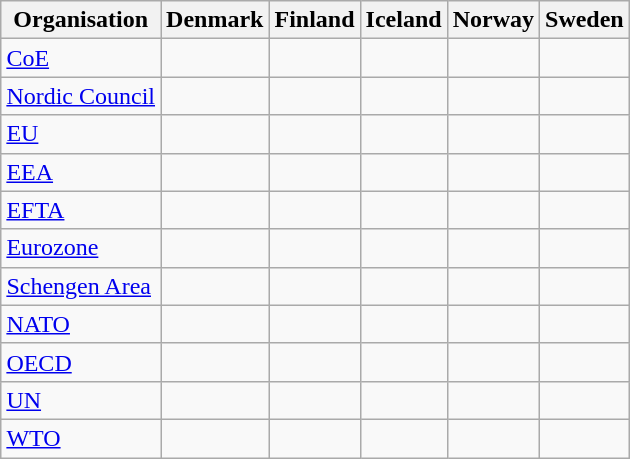<table class="wikitable" style="float: right;">
<tr>
<th>Organisation</th>
<th>Denmark</th>
<th>Finland</th>
<th>Iceland</th>
<th>Norway</th>
<th>Sweden</th>
</tr>
<tr>
<td><a href='#'>CoE</a></td>
<td></td>
<td></td>
<td></td>
<td></td>
<td></td>
</tr>
<tr>
<td><a href='#'>Nordic Council</a></td>
<td></td>
<td></td>
<td></td>
<td></td>
<td></td>
</tr>
<tr>
<td><a href='#'>EU</a></td>
<td></td>
<td></td>
<td></td>
<td></td>
<td></td>
</tr>
<tr>
<td><a href='#'>EEA</a></td>
<td></td>
<td></td>
<td></td>
<td></td>
<td></td>
</tr>
<tr>
<td><a href='#'>EFTA</a></td>
<td></td>
<td></td>
<td></td>
<td></td>
<td></td>
</tr>
<tr>
<td><a href='#'>Eurozone</a></td>
<td></td>
<td></td>
<td></td>
<td></td>
<td></td>
</tr>
<tr>
<td><a href='#'>Schengen Area</a></td>
<td></td>
<td></td>
<td></td>
<td></td>
<td></td>
</tr>
<tr>
<td><a href='#'>NATO</a></td>
<td></td>
<td></td>
<td></td>
<td></td>
<td></td>
</tr>
<tr>
<td><a href='#'>OECD</a></td>
<td></td>
<td></td>
<td></td>
<td></td>
<td></td>
</tr>
<tr>
<td><a href='#'>UN</a></td>
<td></td>
<td></td>
<td></td>
<td></td>
<td></td>
</tr>
<tr>
<td><a href='#'>WTO</a></td>
<td></td>
<td></td>
<td></td>
<td></td>
<td></td>
</tr>
</table>
